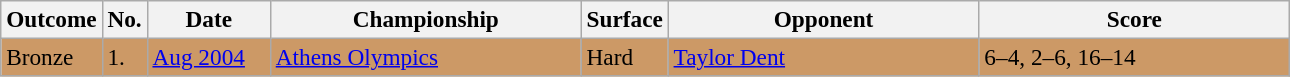<table class=wikitable style=font-size:97%>
<tr>
<th>Outcome</th>
<th>No.</th>
<th width=75>Date</th>
<th width=200>Championship</th>
<th>Surface</th>
<th width=200>Opponent</th>
<th width=200>Score</th>
</tr>
<tr bgcolor=#CC9966>
<td>Bronze</td>
<td>1.</td>
<td><a href='#'>Aug 2004</a></td>
<td><a href='#'>Athens Olympics</a></td>
<td>Hard</td>
<td> <a href='#'>Taylor Dent</a></td>
<td>6–4, 2–6, 16–14</td>
</tr>
</table>
